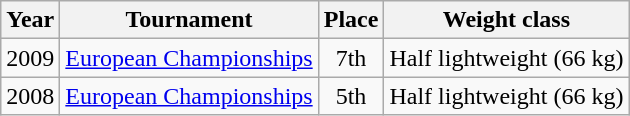<table class=wikitable>
<tr>
<th>Year</th>
<th>Tournament</th>
<th>Place</th>
<th>Weight class</th>
</tr>
<tr>
<td>2009</td>
<td><a href='#'>European Championships</a></td>
<td align="center">7th</td>
<td>Half lightweight (66 kg)</td>
</tr>
<tr>
<td>2008</td>
<td><a href='#'>European Championships</a></td>
<td align="center">5th</td>
<td>Half lightweight (66 kg)</td>
</tr>
</table>
